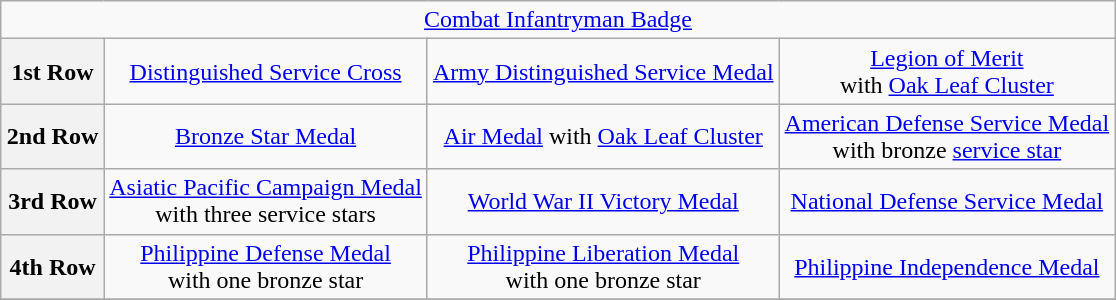<table class="wikitable" style="margin:1em auto; text-align:center;">
<tr>
<td colspan="28"><a href='#'>Combat Infantryman Badge</a></td>
</tr>
<tr>
<th>1st Row</th>
<td colspan="5"><a href='#'>Distinguished Service Cross</a></td>
<td colspan="5"><a href='#'>Army Distinguished Service Medal</a></td>
<td colspan="5"><a href='#'>Legion of Merit</a> <br>with <a href='#'>Oak Leaf Cluster</a></td>
</tr>
<tr>
<th>2nd Row</th>
<td colspan="5"><a href='#'>Bronze Star Medal</a></td>
<td colspan="5"><a href='#'>Air Medal</a> with <a href='#'>Oak Leaf Cluster</a></td>
<td colspan="5"><a href='#'>American Defense Service Medal</a> <br>with bronze <a href='#'>service star</a></td>
</tr>
<tr>
<th>3rd Row</th>
<td colspan="5"><a href='#'>Asiatic Pacific Campaign Medal</a> <br>with three service stars</td>
<td colspan="5"><a href='#'>World War II Victory Medal</a></td>
<td colspan="5"><a href='#'>National Defense Service Medal</a></td>
</tr>
<tr>
<th>4th Row</th>
<td colspan="5"><a href='#'>Philippine Defense Medal</a> <br>with one bronze star</td>
<td colspan="5"><a href='#'>Philippine Liberation Medal</a> <br>with one bronze star</td>
<td colspan="5"><a href='#'>Philippine Independence Medal</a></td>
</tr>
<tr>
</tr>
</table>
